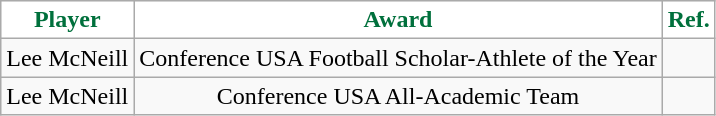<table class="wikitable sortable sortable" style="text-align: center">
<tr align=center>
<th style="background: white; color: #00703C">Player</th>
<th style="background: white; color: #00703C">Award</th>
<th style="background: white; color: #00703C" class="unsortable">Ref.</th>
</tr>
<tr>
<td>Lee McNeill</td>
<td>Conference USA Football Scholar-Athlete of the Year</td>
<td></td>
</tr>
<tr>
<td>Lee McNeill</td>
<td>Conference USA All-Academic Team</td>
<td></td>
</tr>
</table>
